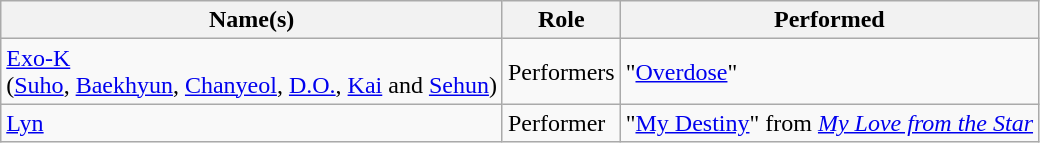<table class="wikitable sortable">
<tr>
<th>Name(s)</th>
<th>Role</th>
<th>Performed</th>
</tr>
<tr>
<td><a href='#'>Exo-K</a><br>(<a href='#'>Suho</a>, <a href='#'>Baekhyun</a>, <a href='#'>Chanyeol</a>, <a href='#'>D.O.</a>, <a href='#'>Kai</a> and <a href='#'>Sehun</a>)</td>
<td>Performers</td>
<td>"<a href='#'>Overdose</a>"</td>
</tr>
<tr>
<td><a href='#'>Lyn</a></td>
<td>Performer</td>
<td>"<a href='#'>My Destiny</a>" from <em><a href='#'>My Love from the Star</a></em></td>
</tr>
</table>
